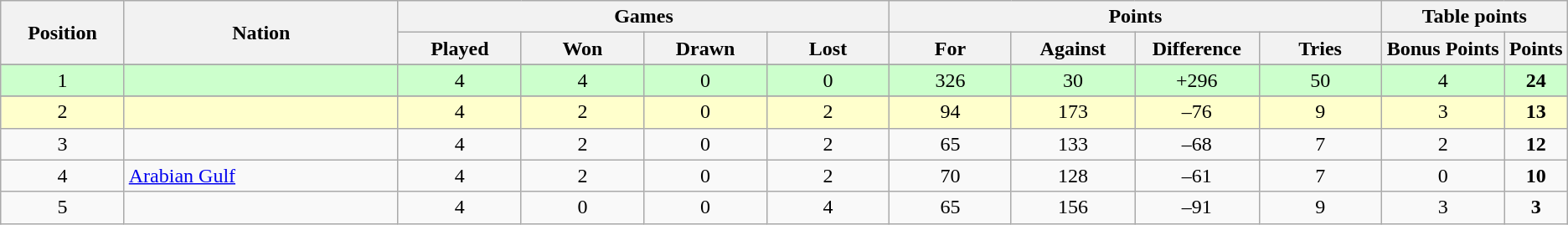<table class="wikitable" style="text-align: center;">
<tr>
<th rowspan=2 width="8%">Position</th>
<th rowspan=2 width="18%">Nation</th>
<th colspan=4 width="32%">Games</th>
<th colspan=4 width="32%">Points</th>
<th colspan=2 width="16%">Table points</th>
</tr>
<tr>
<th width="8%">Played</th>
<th width="8%">Won</th>
<th width="8%">Drawn</th>
<th width="8%">Lost</th>
<th width="8%">For</th>
<th width="8%">Against</th>
<th width="8%">Difference</th>
<th width="8%">Tries</th>
<th width="8%">Bonus Points</th>
<th width="8%">Points</th>
</tr>
<tr>
</tr>
<tr align=center |-width=10px; bgcolor="#ccffcc">
<td>1</td>
<td align=left></td>
<td>4</td>
<td>4</td>
<td>0</td>
<td>0</td>
<td>326</td>
<td>30</td>
<td>+296</td>
<td>50</td>
<td>4</td>
<td><strong>24</strong></td>
</tr>
<tr>
</tr>
<tr align=center |-width=10px; bgcolor="#ffffcc">
<td>2</td>
<td align=left></td>
<td>4</td>
<td>2</td>
<td>0</td>
<td>2</td>
<td>94</td>
<td>173</td>
<td>–76</td>
<td>9</td>
<td>3</td>
<td><strong>13</strong></td>
</tr>
<tr align=center |-width=10px;>
<td>3</td>
<td align=left></td>
<td>4</td>
<td>2</td>
<td>0</td>
<td>2</td>
<td>65</td>
<td>133</td>
<td>–68</td>
<td>7</td>
<td>2</td>
<td><strong>12</strong></td>
</tr>
<tr align=center |-width=10px;>
<td>4</td>
<td align=left> <a href='#'>Arabian Gulf</a></td>
<td>4</td>
<td>2</td>
<td>0</td>
<td>2</td>
<td>70</td>
<td>128</td>
<td>–61</td>
<td>7</td>
<td>0</td>
<td><strong>10</strong></td>
</tr>
<tr>
<td>5</td>
<td align=left></td>
<td>4</td>
<td>0</td>
<td>0</td>
<td>4</td>
<td>65</td>
<td>156</td>
<td>–91</td>
<td>9</td>
<td>3</td>
<td><strong>3</strong></td>
</tr>
</table>
